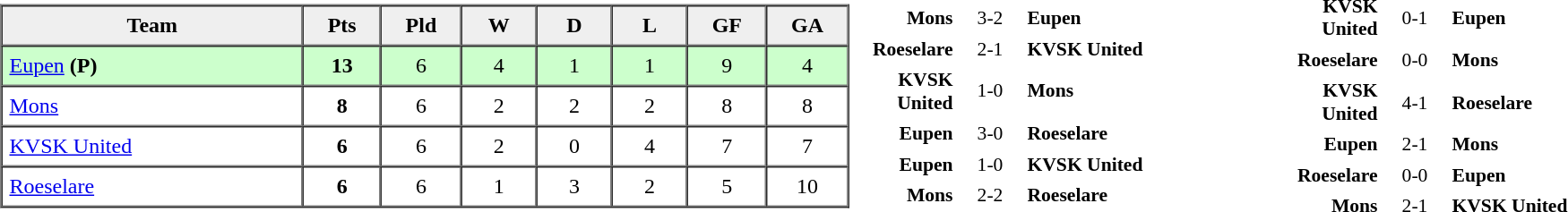<table cellpadding="0" cellspacing="0" width="100%">
<tr ---->
<td width="50%"><br><table border="1" cellspacing="0" cellpadding="5">
<tr ---- align="center">
<th bgcolor="#efefef" width="20%">Team</th>
<th bgcolor="#efefef" width="5%">Pts</th>
<th bgcolor="#efefef" width="5%">Pld</th>
<th bgcolor="#efefef" width="5%">W</th>
<th bgcolor="#efefef" width="5%">D</th>
<th bgcolor="#efefef" width="5%">L</th>
<th bgcolor="#efefef" width="5%">GF</th>
<th bgcolor="#efefef" width="5%">GA</th>
</tr>
<tr ---- align="center" bgcolor="ccffcc">
<td align="left"><a href='#'>Eupen</a> <strong>(P)</strong></td>
<td><strong>13</strong></td>
<td>6</td>
<td>4</td>
<td>1</td>
<td>1</td>
<td>9</td>
<td>4</td>
</tr>
<tr ---- align="center">
<td align="left"><a href='#'>Mons</a></td>
<td><strong>8</strong></td>
<td>6</td>
<td>2</td>
<td>2</td>
<td>2</td>
<td>8</td>
<td>8</td>
</tr>
<tr ---- align="center">
<td align="left"><a href='#'>KVSK United</a></td>
<td><strong>6</strong></td>
<td>6</td>
<td>2</td>
<td>0</td>
<td>4</td>
<td>7</td>
<td>7</td>
</tr>
<tr ---- align="center">
<td align="left"><a href='#'>Roeselare</a></td>
<td><strong>6</strong></td>
<td>6</td>
<td>1</td>
<td>3</td>
<td>2</td>
<td>5</td>
<td>10</td>
</tr>
</table>
</td>
<td width="25%"><br><table cellpadding="2" style="font-size:90%" align="center">
<tr ---->
<td width="25%" align="right"><strong>Mons</strong></td>
<td align="center">3-2</td>
<td><strong>Eupen</strong></td>
</tr>
<tr ---->
<td width="25%" align="right"><strong>Roeselare</strong></td>
<td align="center">2-1</td>
<td><strong>KVSK United</strong></td>
</tr>
<tr ---->
<td width="25%" align="right"><strong>KVSK United</strong></td>
<td align="center">1-0</td>
<td><strong>Mons</strong></td>
</tr>
<tr ---->
<td width="25%" align="right"><strong>Eupen</strong></td>
<td align="center">3-0</td>
<td><strong>Roeselare</strong></td>
</tr>
<tr ---->
<td width="25%" align="right"><strong>Eupen</strong></td>
<td align="center">1-0</td>
<td><strong>KVSK United</strong></td>
</tr>
<tr ---->
<td width="25%" align="right"><strong>Mons</strong></td>
<td align="center">2-2</td>
<td><strong>Roeselare</strong></td>
</tr>
</table>
</td>
<td width="25%"><br><table cellpadding="2" style="font-size:90%" align="center">
<tr ---->
<td width="25%" align="right"><strong>KVSK United</strong></td>
<td align="center">0-1</td>
<td><strong>Eupen</strong></td>
</tr>
<tr ---->
<td width="25%" align="right"><strong>Roeselare</strong></td>
<td align="center">0-0</td>
<td><strong>Mons</strong></td>
</tr>
<tr ---->
<td width="25%" align="right"><strong>KVSK United</strong></td>
<td align="center">4-1</td>
<td><strong>Roeselare</strong></td>
</tr>
<tr ---->
<td width="25%" align="right"><strong>Eupen</strong></td>
<td align="center">2-1</td>
<td><strong>Mons</strong></td>
</tr>
<tr ---->
<td width="25%" align="right"><strong>Roeselare</strong></td>
<td align="center">0-0</td>
<td><strong>Eupen</strong></td>
</tr>
<tr ---->
<td width="25%" align="right"><strong>Mons</strong></td>
<td align="center">2-1</td>
<td><strong>KVSK United</strong></td>
</tr>
</table>
</td>
</tr>
</table>
